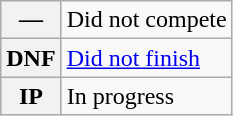<table class="wikitable">
<tr>
<th scope="row">—</th>
<td>Did not compete</td>
</tr>
<tr>
<th scope="row">DNF</th>
<td><a href='#'>Did not finish</a></td>
</tr>
<tr>
<th scope="row">IP</th>
<td>In progress</td>
</tr>
</table>
